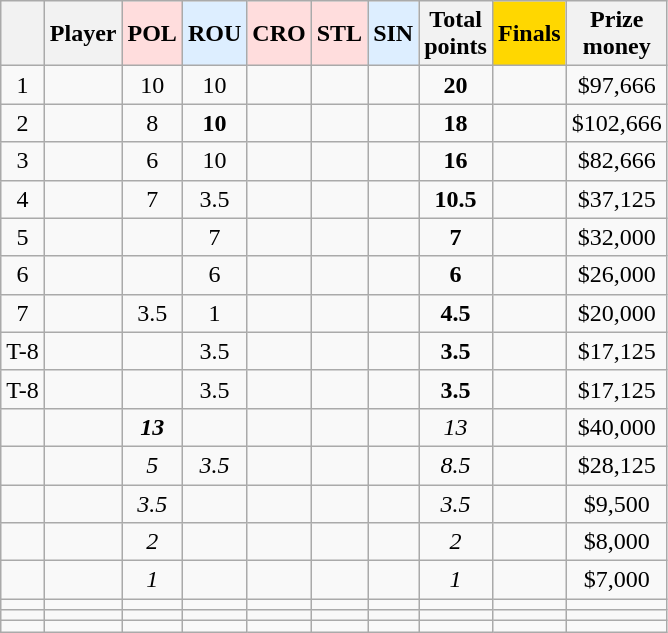<table class="wikitable sortable" style="text-align:center;">
<tr>
<th></th>
<th>Player</th>
<th style="background-color:#ffdddd">POL</th>
<th style="background-color:#ddeeff">ROU</th>
<th style="background-color:#ffdddd">CRO</th>
<th style="background-color:#ffdddd">STL</th>
<th style="background-color:#ddeeff">SIN</th>
<th>Total<br>points</th>
<th style="background-color:gold">Finals</th>
<th>Prize<br>money</th>
</tr>
<tr>
<td>1</td>
<td align="left"></td>
<td>10</td>
<td>10</td>
<td></td>
<td></td>
<td></td>
<td><strong>20</strong></td>
<td></td>
<td>$97,666</td>
</tr>
<tr>
<td>2</td>
<td align="left"></td>
<td>8</td>
<td><strong>10</strong></td>
<td></td>
<td></td>
<td></td>
<td><strong>18</strong></td>
<td></td>
<td>$102,666</td>
</tr>
<tr>
<td>3</td>
<td align="left"></td>
<td>6</td>
<td>10</td>
<td></td>
<td></td>
<td></td>
<td><strong>16</strong></td>
<td></td>
<td>$82,666</td>
</tr>
<tr>
<td>4</td>
<td align="left"></td>
<td>7</td>
<td>3.5</td>
<td></td>
<td></td>
<td></td>
<td><strong>10.5</strong></td>
<td></td>
<td>$37,125</td>
</tr>
<tr>
<td>5</td>
<td align="left"></td>
<td></td>
<td>7</td>
<td></td>
<td></td>
<td></td>
<td><strong>7</strong></td>
<td></td>
<td>$32,000</td>
</tr>
<tr>
<td>6</td>
<td align="left"></td>
<td></td>
<td>6</td>
<td></td>
<td></td>
<td></td>
<td><strong>6</strong></td>
<td></td>
<td>$26,000</td>
</tr>
<tr>
<td>7</td>
<td align="left"></td>
<td>3.5</td>
<td>1</td>
<td></td>
<td></td>
<td></td>
<td><strong>4.5</strong></td>
<td></td>
<td>$20,000</td>
</tr>
<tr>
<td>T-8</td>
<td align="left"></td>
<td></td>
<td>3.5</td>
<td></td>
<td></td>
<td></td>
<td><strong>3.5</strong></td>
<td></td>
<td>$17,125</td>
</tr>
<tr>
<td>T-8</td>
<td align="left"></td>
<td></td>
<td>3.5</td>
<td></td>
<td></td>
<td></td>
<td><strong>3.5</strong></td>
<td></td>
<td>$17,125</td>
</tr>
<tr>
<td></td>
<td align="left"><em></em></td>
<td><strong><em>13</em></strong></td>
<td></td>
<td></td>
<td></td>
<td></td>
<td><em>13</em></td>
<td></td>
<td>$40,000</td>
</tr>
<tr>
<td></td>
<td align="left"><em></em></td>
<td><em>5</em></td>
<td><em>3.5</em></td>
<td></td>
<td></td>
<td></td>
<td><em>8.5</em></td>
<td></td>
<td>$28,125</td>
</tr>
<tr>
<td></td>
<td align=left><em></em></td>
<td><em>3.5</em></td>
<td></td>
<td></td>
<td></td>
<td></td>
<td><em>3.5</em></td>
<td></td>
<td>$9,500</td>
</tr>
<tr>
<td></td>
<td align="left"><em></em></td>
<td><em>2</em></td>
<td></td>
<td></td>
<td></td>
<td></td>
<td><em>2</em></td>
<td></td>
<td>$8,000</td>
</tr>
<tr>
<td></td>
<td align="left"><em></em></td>
<td><em>1</em></td>
<td></td>
<td></td>
<td></td>
<td></td>
<td><em>1</em></td>
<td></td>
<td>$7,000</td>
</tr>
<tr>
<td></td>
<td align=left><em></em></td>
<td></td>
<td></td>
<td></td>
<td></td>
<td></td>
<td></td>
<td></td>
<td></td>
</tr>
<tr>
<td></td>
<td align=left><em></em></td>
<td></td>
<td></td>
<td></td>
<td></td>
<td></td>
<td></td>
<td></td>
<td></td>
</tr>
<tr>
<td></td>
<td align=left><em></em></td>
<td></td>
<td></td>
<td></td>
<td></td>
<td></td>
<td></td>
<td></td>
<td></td>
</tr>
</table>
